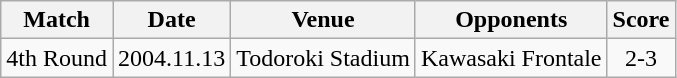<table class="wikitable" style="text-align:center;">
<tr>
<th>Match</th>
<th>Date</th>
<th>Venue</th>
<th>Opponents</th>
<th>Score</th>
</tr>
<tr>
<td>4th Round</td>
<td>2004.11.13</td>
<td>Todoroki Stadium</td>
<td>Kawasaki Frontale</td>
<td>2-3</td>
</tr>
</table>
